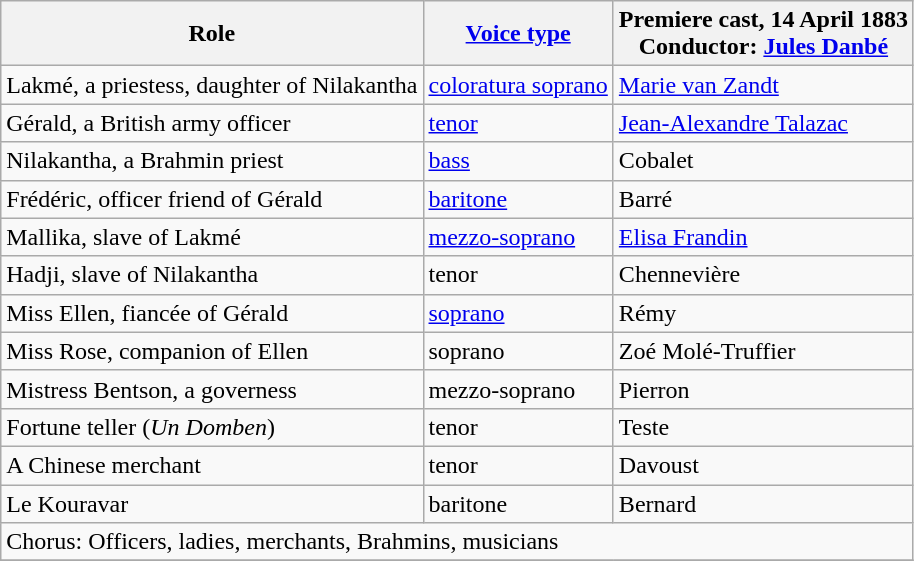<table class="wikitable">
<tr>
<th>Role</th>
<th><a href='#'>Voice type</a></th>
<th>Premiere cast, 14 April 1883<br>Conductor: <a href='#'>Jules Danbé</a></th>
</tr>
<tr>
<td>Lakmé, a priestess, daughter of Nilakantha</td>
<td><a href='#'>coloratura soprano</a></td>
<td><a href='#'>Marie van Zandt</a></td>
</tr>
<tr>
<td>Gérald, a British army officer</td>
<td><a href='#'>tenor</a></td>
<td><a href='#'>Jean-Alexandre Talazac</a></td>
</tr>
<tr>
<td>Nilakantha, a Brahmin priest</td>
<td><a href='#'>bass</a></td>
<td>Cobalet</td>
</tr>
<tr>
<td>Frédéric, officer friend of Gérald</td>
<td><a href='#'>baritone</a></td>
<td>Barré</td>
</tr>
<tr>
<td>Mallika, slave of Lakmé</td>
<td><a href='#'>mezzo-soprano</a></td>
<td><a href='#'>Elisa Frandin</a></td>
</tr>
<tr>
<td>Hadji, slave of Nilakantha</td>
<td>tenor</td>
<td>Chennevière</td>
</tr>
<tr>
<td>Miss Ellen, fiancée of Gérald</td>
<td><a href='#'>soprano</a></td>
<td>Rémy</td>
</tr>
<tr>
<td>Miss Rose, companion of Ellen</td>
<td>soprano</td>
<td>Zoé Molé-Truffier</td>
</tr>
<tr>
<td>Mistress Bentson, a governess</td>
<td>mezzo-soprano</td>
<td>Pierron</td>
</tr>
<tr>
<td>Fortune teller (<em>Un Domben</em>)</td>
<td>tenor</td>
<td>Teste</td>
</tr>
<tr>
<td>A Chinese merchant</td>
<td>tenor</td>
<td>Davoust</td>
</tr>
<tr>
<td>Le Kouravar</td>
<td>baritone</td>
<td>Bernard</td>
</tr>
<tr>
<td colspan="3">Chorus: Officers, ladies, merchants, Brahmins, musicians</td>
</tr>
<tr>
</tr>
</table>
